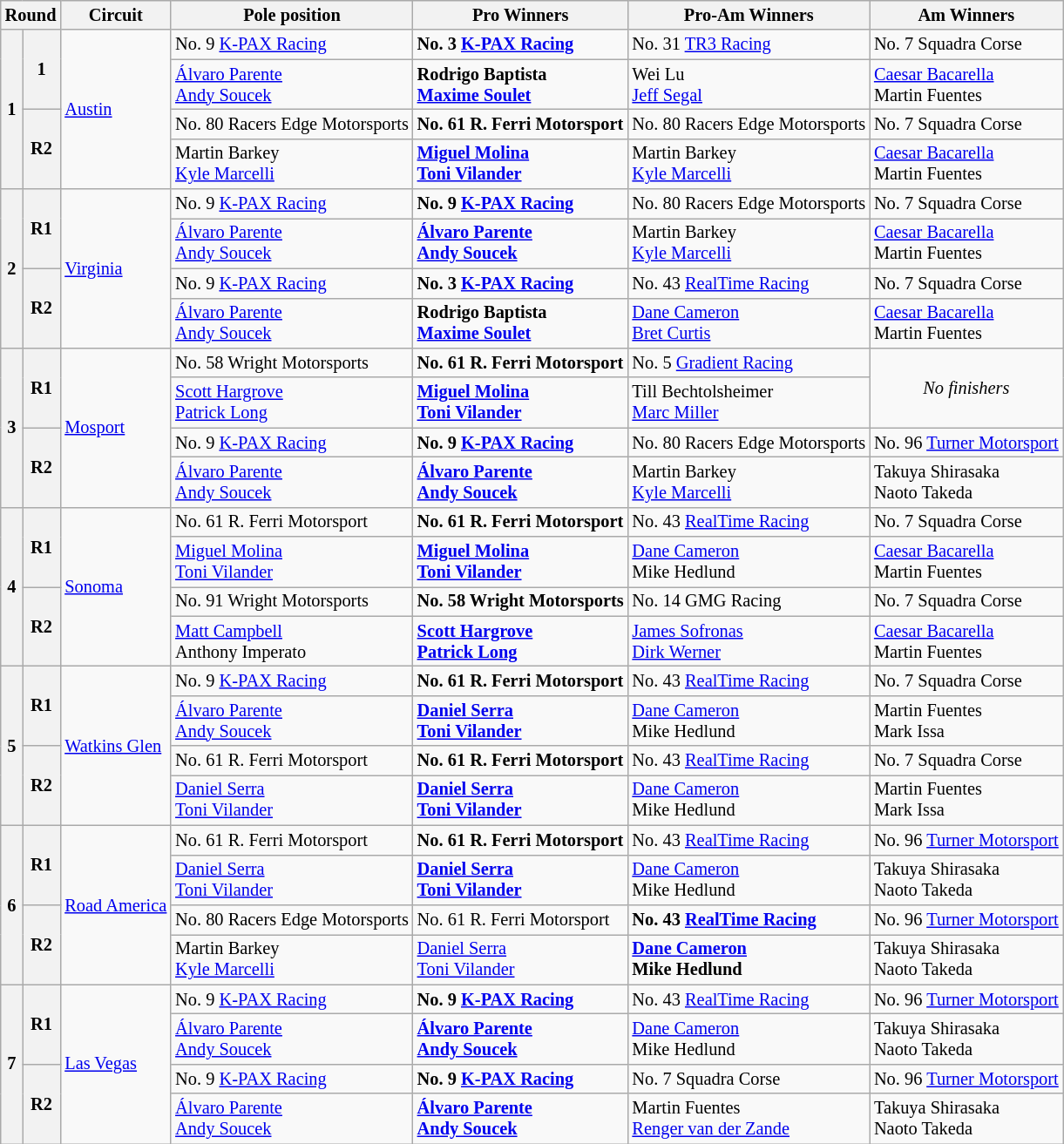<table class="wikitable" style="font-size: 85%;">
<tr>
<th colspan=2>Round</th>
<th>Circuit</th>
<th>Pole position</th>
<th>Pro Winners</th>
<th>Pro-Am Winners</th>
<th>Am Winners</th>
</tr>
<tr>
<th rowspan=4>1</th>
<th rowspan=2>1</th>
<td rowspan=4> <a href='#'>Austin</a></td>
<td> No. 9 <a href='#'>K-PAX Racing</a></td>
<td><strong> No. 3 <a href='#'>K-PAX Racing</a></strong></td>
<td> No. 31 <a href='#'>TR3 Racing</a></td>
<td> No. 7 Squadra Corse</td>
</tr>
<tr>
<td> <a href='#'>Álvaro Parente</a><br> <a href='#'>Andy Soucek</a></td>
<td><strong> Rodrigo Baptista<br> <a href='#'>Maxime Soulet</a></strong></td>
<td> Wei Lu<br> <a href='#'>Jeff Segal</a></td>
<td> <a href='#'>Caesar Bacarella</a><br> Martin Fuentes</td>
</tr>
<tr>
<th rowspan=2>R2</th>
<td> No. 80 Racers Edge Motorsports</td>
<td><strong> No. 61 R. Ferri Motorsport</strong></td>
<td> No. 80 Racers Edge Motorsports</td>
<td> No. 7 Squadra Corse</td>
</tr>
<tr>
<td> Martin Barkey<br> <a href='#'>Kyle Marcelli</a></td>
<td><strong> <a href='#'>Miguel Molina</a><br> <a href='#'>Toni Vilander</a></strong></td>
<td> Martin Barkey<br> <a href='#'>Kyle Marcelli</a></td>
<td> <a href='#'>Caesar Bacarella</a><br> Martin Fuentes</td>
</tr>
<tr>
<th rowspan=4>2</th>
<th rowspan=2>R1</th>
<td rowspan=4> <a href='#'>Virginia</a></td>
<td> No. 9 <a href='#'>K-PAX Racing</a></td>
<td><strong> No. 9 <a href='#'>K-PAX Racing</a></strong></td>
<td> No. 80 Racers Edge Motorsports</td>
<td> No. 7 Squadra Corse</td>
</tr>
<tr>
<td> <a href='#'>Álvaro Parente</a><br> <a href='#'>Andy Soucek</a></td>
<td><strong> <a href='#'>Álvaro Parente</a><br> <a href='#'>Andy Soucek</a></strong></td>
<td> Martin Barkey<br> <a href='#'>Kyle Marcelli</a></td>
<td> <a href='#'>Caesar Bacarella</a><br> Martin Fuentes</td>
</tr>
<tr>
<th rowspan=2>R2</th>
<td> No. 9 <a href='#'>K-PAX Racing</a></td>
<td><strong> No. 3 <a href='#'>K-PAX Racing</a></strong></td>
<td> No. 43 <a href='#'>RealTime Racing</a></td>
<td> No. 7 Squadra Corse</td>
</tr>
<tr>
<td> <a href='#'>Álvaro Parente</a><br> <a href='#'>Andy Soucek</a></td>
<td><strong> Rodrigo Baptista<br> <a href='#'>Maxime Soulet</a></strong></td>
<td> <a href='#'>Dane Cameron</a><br> <a href='#'>Bret Curtis</a></td>
<td> <a href='#'>Caesar Bacarella</a><br> Martin Fuentes</td>
</tr>
<tr>
<th rowspan=4>3</th>
<th rowspan=2>R1</th>
<td rowspan=4> <a href='#'>Mosport</a></td>
<td> No. 58 Wright Motorsports</td>
<td><strong> No. 61 R. Ferri Motorsport</strong></td>
<td> No. 5 <a href='#'>Gradient Racing</a></td>
<td rowspan=2 align=middle><em>No finishers</em></td>
</tr>
<tr>
<td> <a href='#'>Scott Hargrove</a><br> <a href='#'>Patrick Long</a></td>
<td><strong> <a href='#'>Miguel Molina</a><br> <a href='#'>Toni Vilander</a></strong></td>
<td> Till Bechtolsheimer<br> <a href='#'>Marc Miller</a></td>
</tr>
<tr>
<th rowspan=2>R2</th>
<td> No. 9 <a href='#'>K-PAX Racing</a></td>
<td><strong> No. 9 <a href='#'>K-PAX Racing</a></strong></td>
<td> No. 80 Racers Edge Motorsports</td>
<td> No. 96 <a href='#'>Turner Motorsport</a></td>
</tr>
<tr>
<td> <a href='#'>Álvaro Parente</a><br> <a href='#'>Andy Soucek</a></td>
<td><strong> <a href='#'>Álvaro Parente</a><br> <a href='#'>Andy Soucek</a></strong></td>
<td> Martin Barkey<br> <a href='#'>Kyle Marcelli</a></td>
<td> Takuya Shirasaka<br> Naoto Takeda</td>
</tr>
<tr>
<th rowspan=4>4</th>
<th rowspan=2>R1</th>
<td rowspan=4> <a href='#'>Sonoma</a></td>
<td> No. 61 R. Ferri Motorsport</td>
<td><strong> No. 61 R. Ferri Motorsport</strong></td>
<td> No. 43 <a href='#'>RealTime Racing</a></td>
<td> No. 7 Squadra Corse</td>
</tr>
<tr>
<td> <a href='#'>Miguel Molina</a><br> <a href='#'>Toni Vilander</a></td>
<td><strong> <a href='#'>Miguel Molina</a><br> <a href='#'>Toni Vilander</a></strong></td>
<td> <a href='#'>Dane Cameron</a><br> Mike Hedlund</td>
<td> <a href='#'>Caesar Bacarella</a><br> Martin Fuentes</td>
</tr>
<tr>
<th rowspan=2>R2</th>
<td> No. 91 Wright Motorsports</td>
<td><strong> No. 58 Wright Motorsports</strong></td>
<td> No. 14 GMG Racing</td>
<td> No. 7 Squadra Corse</td>
</tr>
<tr>
<td> <a href='#'>Matt Campbell</a><br> Anthony Imperato</td>
<td><strong> <a href='#'>Scott Hargrove</a><br> <a href='#'>Patrick Long</a></strong></td>
<td> <a href='#'>James Sofronas</a><br> <a href='#'>Dirk Werner</a></td>
<td> <a href='#'>Caesar Bacarella</a><br> Martin Fuentes</td>
</tr>
<tr>
<th rowspan=4>5</th>
<th rowspan=2>R1</th>
<td rowspan=4> <a href='#'>Watkins Glen</a></td>
<td> No. 9 <a href='#'>K-PAX Racing</a></td>
<td><strong> No. 61 R. Ferri Motorsport</strong></td>
<td> No. 43 <a href='#'>RealTime Racing</a></td>
<td> No. 7 Squadra Corse</td>
</tr>
<tr>
<td> <a href='#'>Álvaro Parente</a><br> <a href='#'>Andy Soucek</a></td>
<td><strong> <a href='#'>Daniel Serra</a><br> <a href='#'>Toni Vilander</a></strong></td>
<td> <a href='#'>Dane Cameron</a><br> Mike Hedlund</td>
<td> Martin Fuentes<br> Mark Issa</td>
</tr>
<tr>
<th rowspan=2>R2</th>
<td> No. 61 R. Ferri Motorsport</td>
<td><strong> No. 61 R. Ferri Motorsport</strong></td>
<td> No. 43 <a href='#'>RealTime Racing</a></td>
<td> No. 7 Squadra Corse</td>
</tr>
<tr>
<td> <a href='#'>Daniel Serra</a><br> <a href='#'>Toni Vilander</a></td>
<td><strong> <a href='#'>Daniel Serra</a><br> <a href='#'>Toni Vilander</a></strong></td>
<td> <a href='#'>Dane Cameron</a><br> Mike Hedlund</td>
<td> Martin Fuentes<br> Mark Issa</td>
</tr>
<tr>
<th rowspan=4>6</th>
<th rowspan=2>R1</th>
<td rowspan=4> <a href='#'>Road America</a></td>
<td> No. 61 R. Ferri Motorsport</td>
<td><strong> No. 61 R. Ferri Motorsport</strong></td>
<td> No. 43 <a href='#'>RealTime Racing</a></td>
<td> No. 96 <a href='#'>Turner Motorsport</a></td>
</tr>
<tr>
<td> <a href='#'>Daniel Serra</a><br> <a href='#'>Toni Vilander</a></td>
<td><strong> <a href='#'>Daniel Serra</a><br> <a href='#'>Toni Vilander</a></strong></td>
<td> <a href='#'>Dane Cameron</a><br> Mike Hedlund</td>
<td> Takuya Shirasaka<br> Naoto Takeda</td>
</tr>
<tr>
<th rowspan=2>R2</th>
<td> No. 80 Racers Edge Motorsports</td>
<td> No. 61 R. Ferri Motorsport</td>
<td><strong> No. 43 <a href='#'>RealTime Racing</a></strong></td>
<td> No. 96 <a href='#'>Turner Motorsport</a></td>
</tr>
<tr>
<td> Martin Barkey<br> <a href='#'>Kyle Marcelli</a></td>
<td> <a href='#'>Daniel Serra</a><br> <a href='#'>Toni Vilander</a></td>
<td><strong> <a href='#'>Dane Cameron</a><br> Mike Hedlund</strong></td>
<td> Takuya Shirasaka<br> Naoto Takeda</td>
</tr>
<tr>
<th rowspan=4>7</th>
<th rowspan=2>R1</th>
<td rowspan=4> <a href='#'>Las Vegas</a></td>
<td> No. 9 <a href='#'>K-PAX Racing</a></td>
<td><strong> No. 9 <a href='#'>K-PAX Racing</a></strong></td>
<td> No. 43 <a href='#'>RealTime Racing</a></td>
<td> No. 96 <a href='#'>Turner Motorsport</a></td>
</tr>
<tr>
<td> <a href='#'>Álvaro Parente</a><br> <a href='#'>Andy Soucek</a></td>
<td><strong> <a href='#'>Álvaro Parente</a><br> <a href='#'>Andy Soucek</a></strong></td>
<td> <a href='#'>Dane Cameron</a><br> Mike Hedlund</td>
<td> Takuya Shirasaka<br> Naoto Takeda</td>
</tr>
<tr>
<th rowspan=2>R2</th>
<td> No. 9 <a href='#'>K-PAX Racing</a></td>
<td><strong> No. 9 <a href='#'>K-PAX Racing</a></strong></td>
<td> No. 7 Squadra Corse</td>
<td> No. 96 <a href='#'>Turner Motorsport</a></td>
</tr>
<tr>
<td> <a href='#'>Álvaro Parente</a><br> <a href='#'>Andy Soucek</a></td>
<td><strong> <a href='#'>Álvaro Parente</a><br> <a href='#'>Andy Soucek</a></strong></td>
<td> Martin Fuentes<br> <a href='#'>Renger van der Zande</a></td>
<td> Takuya Shirasaka<br> Naoto Takeda</td>
</tr>
</table>
